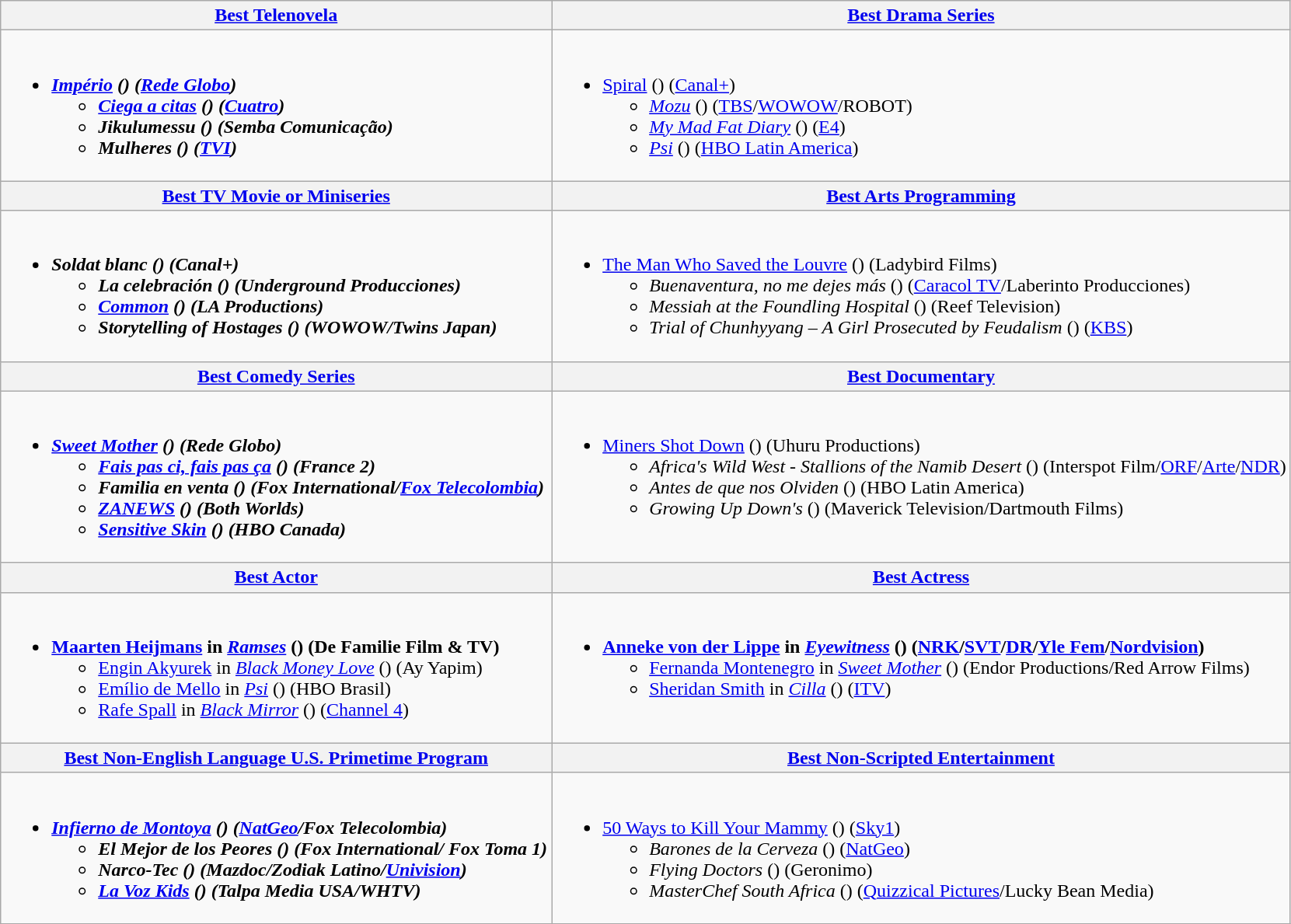<table class="wikitable">
<tr>
<th style:"width:50%"><a href='#'>Best Telenovela</a></th>
<th style:"width:50%"><a href='#'>Best Drama Series</a></th>
</tr>
<tr>
<td valign="top"><br><ul><li><strong><em><a href='#'>Império</a><em> () (<a href='#'>Rede Globo</a>)<strong><ul><li></em><a href='#'>Ciega a citas</a><em> () (<a href='#'>Cuatro</a>)</li><li></em>Jikulumessu<em> () (Semba Comunicação)</li><li></em>Mulheres<em> () (<a href='#'>TVI</a>)</li></ul></li></ul></td>
<td valign="top"><br><ul><li></em></strong><a href='#'>Spiral</a></em> () (<a href='#'>Canal+</a>)</strong><ul><li><em><a href='#'>Mozu</a></em> () (<a href='#'>TBS</a>/<a href='#'>WOWOW</a>/ROBOT)</li><li><em><a href='#'>My Mad Fat Diary</a></em> () (<a href='#'>E4</a>)</li><li><em><a href='#'>Psi</a></em> () (<a href='#'>HBO Latin America</a>)</li></ul></li></ul></td>
</tr>
<tr>
<th style:"width:50%"><a href='#'>Best TV Movie or Miniseries</a></th>
<th style:"width:50%"><a href='#'>Best Arts Programming</a></th>
</tr>
<tr>
<td valign="top"><br><ul><li><strong><em>Soldat blanc<em> () (Canal+)<strong><ul><li></em>La celebración<em> () (Underground Producciones)</li><li></em><a href='#'>Common</a><em> () (LA Productions)</li><li></em>Storytelling of Hostages<em> () (WOWOW/Twins Japan)</li></ul></li></ul></td>
<td valign="top"><br><ul><li></em></strong><a href='#'>The Man Who Saved the Louvre</a></em> () (Ladybird Films)</strong><ul><li><em>Buenaventura, no me dejes más</em> () (<a href='#'>Caracol TV</a>/Laberinto Producciones)</li><li><em>Messiah at the Foundling Hospital</em> () (Reef Television)</li><li><em>Trial of Chunhyyang – A Girl Prosecuted by Feudalism</em> () (<a href='#'>KBS</a>)</li></ul></li></ul></td>
</tr>
<tr>
<th style:"width:50%"><a href='#'>Best Comedy Series</a></th>
<th style:"width:50%"><a href='#'>Best Documentary</a></th>
</tr>
<tr>
<td valign="top"><br><ul><li><strong><em><a href='#'>Sweet Mother</a><em> () (Rede Globo)<strong><ul><li></em><a href='#'>Fais pas ci, fais pas ça</a><em> () (France 2)</li><li></em>Familia en venta<em> () (Fox International/<a href='#'>Fox Telecolombia</a>)</li><li></em><a href='#'>ZANEWS</a><em> () (Both Worlds)</li><li></em><a href='#'>Sensitive Skin</a><em> () (HBO Canada)</li></ul></li></ul></td>
<td valign="top"><br><ul><li></em></strong><a href='#'>Miners Shot Down</a></em> () (Uhuru Productions)</strong><ul><li><em>Africa's Wild West - Stallions of the Namib Desert</em> () (Interspot Film/<a href='#'>ORF</a>/<a href='#'>Arte</a>/<a href='#'>NDR</a>)</li><li><em>Antes de que nos Olviden</em> () (HBO Latin America)</li><li><em>Growing Up Down's</em> () (Maverick Television/Dartmouth Films)</li></ul></li></ul></td>
</tr>
<tr>
<th style:"width:50%"><a href='#'>Best Actor</a></th>
<th style:"width:50%"><a href='#'>Best Actress</a></th>
</tr>
<tr>
<td valign="top"><br><ul><li><strong><a href='#'>Maarten Heijmans</a> in <em><a href='#'>Ramses</a></em> () (De Familie Film & TV)</strong><ul><li><a href='#'>Engin Akyurek</a> in <em><a href='#'>Black Money Love</a></em> () (Ay Yapim)</li><li><a href='#'>Emílio de Mello</a> in <em><a href='#'>Psi</a></em> () (HBO Brasil)</li><li><a href='#'>Rafe Spall</a> in <em><a href='#'>Black Mirror</a></em> () (<a href='#'>Channel 4</a>)</li></ul></li></ul></td>
<td valign="top"><br><ul><li><strong><a href='#'>Anneke von der Lippe</a> in <em><a href='#'>Eyewitness</a></em> () (<a href='#'>NRK</a>/<a href='#'>SVT</a>/<a href='#'>DR</a>/<a href='#'>Yle Fem</a>/<a href='#'>Nordvision</a>)</strong><ul><li><a href='#'>Fernanda Montenegro</a> in <em><a href='#'>Sweet Mother</a></em> () (Endor Productions/Red Arrow Films)</li><li><a href='#'>Sheridan Smith</a> in <em><a href='#'>Cilla</a></em> () (<a href='#'>ITV</a>)</li></ul></li></ul></td>
</tr>
<tr>
<th style:"width:50%"><a href='#'>Best Non-English Language U.S. Primetime Program</a></th>
<th style:"width:50%"><a href='#'>Best Non-Scripted Entertainment</a></th>
</tr>
<tr>
<td valign="top"><br><ul><li><strong><em><a href='#'>Infierno de Montoya</a><em> () (<a href='#'>NatGeo</a>/Fox Telecolombia)<strong><ul><li></em>El Mejor de los Peores<em> () (Fox International/ Fox Toma 1)</li><li></em>Narco-Tec<em> () (Mazdoc/Zodiak Latino/<a href='#'>Univision</a>)</li><li></em><a href='#'>La Voz Kids</a><em> () (Talpa Media USA/WHTV)</li></ul></li></ul></td>
<td valign="top"><br><ul><li></em></strong><a href='#'>50 Ways to Kill Your Mammy</a></em> () (<a href='#'>Sky1</a>)</strong><ul><li><em>Barones de la Cerveza</em> () (<a href='#'>NatGeo</a>)</li><li><em>Flying Doctors</em> () (Geronimo)</li><li><em>MasterChef South Africa</em> () (<a href='#'>Quizzical Pictures</a>/Lucky Bean Media)</li></ul></li></ul></td>
</tr>
<tr>
</tr>
</table>
